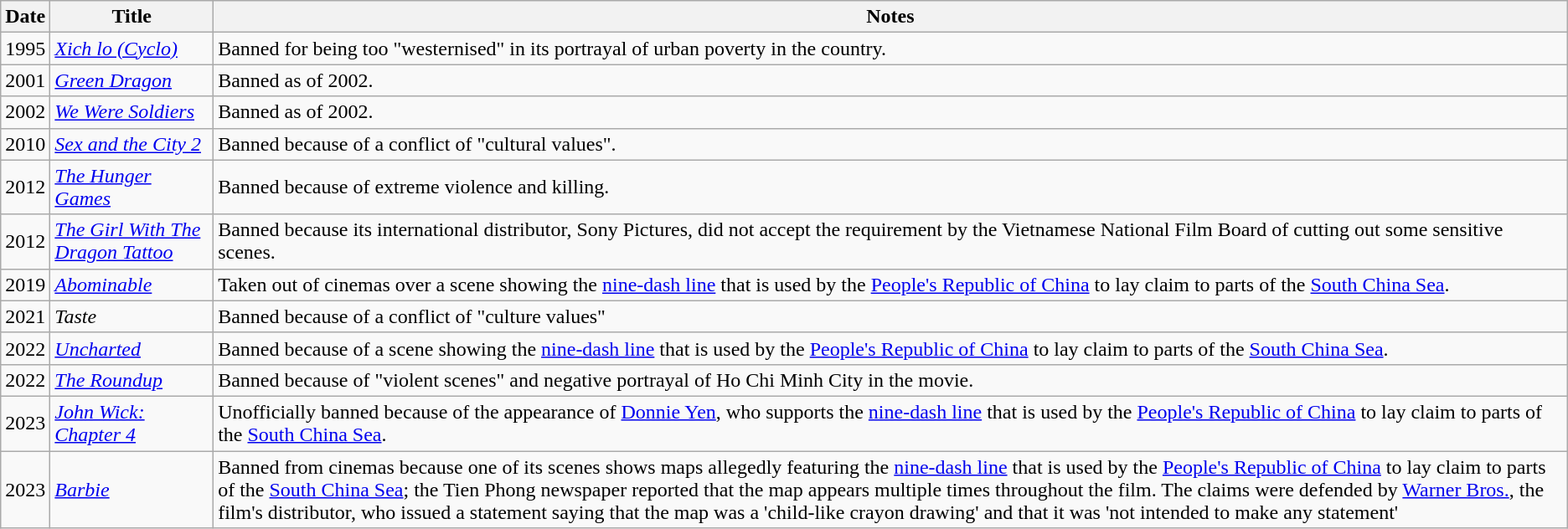<table class="wikitable sortable">
<tr>
<th>Date</th>
<th>Title</th>
<th>Notes</th>
</tr>
<tr>
<td>1995</td>
<td><em><a href='#'>Xich lo (Cyclo)</a></em></td>
<td>Banned for being too "westernised" in its portrayal of urban poverty in the country. </td>
</tr>
<tr>
<td>2001</td>
<td><em><a href='#'>Green Dragon</a></em></td>
<td>Banned as of 2002.</td>
</tr>
<tr>
<td>2002</td>
<td><em><a href='#'>We Were Soldiers</a></em></td>
<td>Banned as of 2002.</td>
</tr>
<tr>
<td>2010</td>
<td><em><a href='#'>Sex and the City 2</a></em></td>
<td>Banned because of a conflict of "cultural values".</td>
</tr>
<tr>
<td>2012</td>
<td><em><a href='#'>The Hunger Games</a></em></td>
<td>Banned because of extreme violence and killing.</td>
</tr>
<tr>
<td>2012</td>
<td><em><a href='#'>The Girl With The Dragon Tattoo</a></em></td>
<td>Banned because its international distributor, Sony Pictures, did not accept the requirement by the Vietnamese National Film Board of cutting out some sensitive scenes.</td>
</tr>
<tr>
<td>2019</td>
<td><em><a href='#'>Abominable</a></em></td>
<td>Taken out of cinemas over a scene showing the <a href='#'>nine-dash line</a> that is used by the <a href='#'>People's Republic of China</a> to lay claim to parts of the <a href='#'>South China Sea</a>.</td>
</tr>
<tr>
<td>2021</td>
<td><em>Taste</em></td>
<td>Banned because of a conflict of "culture values" </td>
</tr>
<tr>
<td>2022</td>
<td><em><a href='#'>Uncharted</a></em></td>
<td>Banned because of a scene showing the <a href='#'>nine-dash line</a> that is used by the <a href='#'>People's Republic of China</a> to lay claim to parts of the <a href='#'>South China Sea</a>.</td>
</tr>
<tr>
<td>2022</td>
<td><em><a href='#'>The Roundup</a></em></td>
<td>Banned because of "violent scenes" and negative portrayal of Ho Chi Minh City in the movie.</td>
</tr>
<tr>
<td>2023</td>
<td><em><a href='#'>John Wick: Chapter 4</a></em></td>
<td>Unofficially banned because of the appearance of <a href='#'>Donnie Yen</a>, who supports the <a href='#'>nine-dash line</a> that is used by the <a href='#'>People's Republic of China</a> to lay claim to parts of the <a href='#'>South China Sea</a>.</td>
</tr>
<tr>
<td>2023</td>
<td><em><a href='#'>Barbie</a></em></td>
<td>Banned from cinemas because one of its scenes shows maps allegedly featuring the <a href='#'>nine-dash line</a> that is used by the <a href='#'>People's Republic of China</a> to lay claim to parts of the <a href='#'>South China Sea</a>; the Tien Phong newspaper reported that the map appears multiple times throughout the film. The claims were defended by <a href='#'>Warner Bros.</a>, the film's distributor, who issued a statement saying that the map was a 'child-like crayon drawing' and that it was 'not intended to make any statement' </td>
</tr>
</table>
